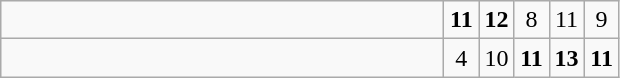<table class="wikitable">
<tr>
<td style="width:18em"></td>
<td align=center style="width:1em"><strong>11</strong></td>
<td align=center style="width:1em"><strong>12</strong></td>
<td align=center style="width:1em">8</td>
<td align=center style="width:1em">11</td>
<td align=center style="width:1em">9</td>
</tr>
<tr>
<td style="width:18em"></td>
<td align=center style="width:1em">4</td>
<td align=center style="width:1em">10</td>
<td align=center style="width:1em"><strong>11</strong></td>
<td align=center style="width:1em"><strong>13</strong></td>
<td align=center style="width:1em"><strong>11</strong></td>
</tr>
</table>
